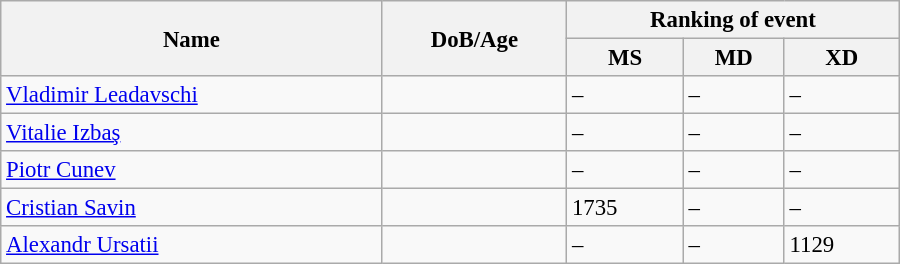<table class="wikitable" style="width:600px; font-size:95%;">
<tr>
<th rowspan="2" align="left">Name</th>
<th rowspan="2" align="left">DoB/Age</th>
<th colspan="3" align="center">Ranking of event</th>
</tr>
<tr>
<th align="center">MS</th>
<th>MD</th>
<th align="center">XD</th>
</tr>
<tr>
<td><a href='#'>Vladimir Leadavschi</a></td>
<td></td>
<td>–</td>
<td>–</td>
<td>–</td>
</tr>
<tr>
<td><a href='#'>Vitalie Izbaş</a></td>
<td></td>
<td>–</td>
<td>–</td>
<td>–</td>
</tr>
<tr>
<td><a href='#'>Piotr Cunev</a></td>
<td></td>
<td>–</td>
<td>–</td>
<td>–</td>
</tr>
<tr>
<td><a href='#'>Cristian Savin</a></td>
<td></td>
<td>1735</td>
<td>–</td>
<td>–</td>
</tr>
<tr>
<td><a href='#'>Alexandr Ursatii</a></td>
<td></td>
<td>–</td>
<td>–</td>
<td>1129</td>
</tr>
</table>
